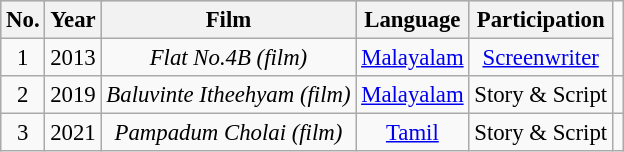<table class="wikitable sortable" style="font-size:95%; text-align:center;">
<tr style="background:#ccc; text-align:center;">
<th>No.</th>
<th>Year</th>
<th>Film</th>
<th>Language</th>
<th>Participation</th>
</tr>
<tr>
<td>1</td>
<td>2013</td>
<td><em>Flat No.4B (film)</em></td>
<td><a href='#'>Malayalam</a></td>
<td><a href='#'>Screenwriter</a></td>
</tr>
<tr>
<td>2</td>
<td>2019</td>
<td><em>Baluvinte Itheehyam (film)</em></td>
<td><a href='#'>Malayalam</a></td>
<td>Story & Script</td>
<td></td>
</tr>
<tr>
<td>3</td>
<td>2021</td>
<td><em>Pampadum Cholai (film)</em></td>
<td><a href='#'>Tamil</a></td>
<td>Story & Script</td>
</tr>
</table>
